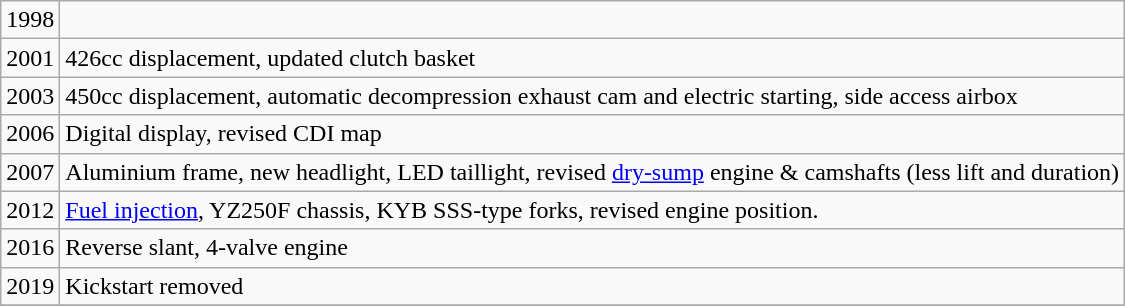<table class="wikitable">
<tr>
<td>1998</td>
<td></td>
</tr>
<tr>
<td>2001</td>
<td>426cc displacement, updated clutch basket</td>
</tr>
<tr>
<td>2003</td>
<td>450cc displacement, automatic decompression exhaust cam and electric starting, side access airbox</td>
</tr>
<tr>
<td>2006</td>
<td>Digital display, revised CDI map</td>
</tr>
<tr>
<td>2007</td>
<td>Aluminium frame, new headlight, LED taillight, revised <a href='#'>dry-sump</a> engine & camshafts (less lift and duration)</td>
</tr>
<tr>
<td>2012</td>
<td><a href='#'>Fuel injection</a>, YZ250F chassis, KYB SSS-type forks, revised engine position.</td>
</tr>
<tr>
<td>2016</td>
<td>Reverse slant, 4-valve engine</td>
</tr>
<tr>
<td>2019</td>
<td>Kickstart removed</td>
</tr>
<tr>
</tr>
</table>
